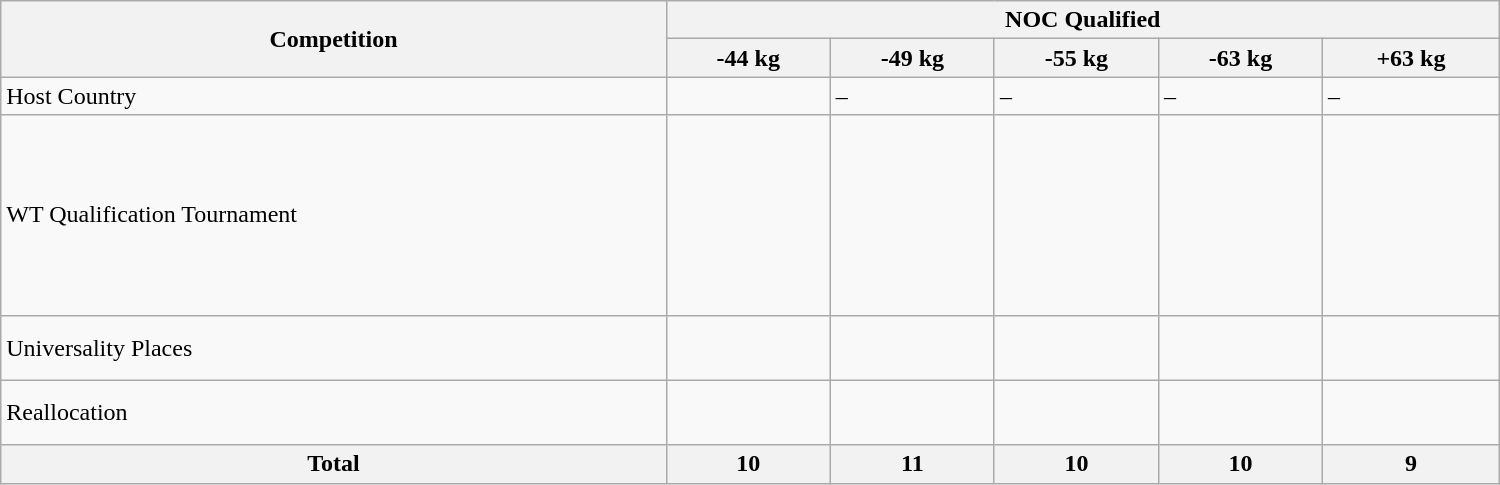<table class="wikitable" width=1000>
<tr>
<th rowspan="2">Competition</th>
<th colspan="5">NOC Qualified</th>
</tr>
<tr>
<th>-44 kg</th>
<th>-49 kg</th>
<th>-55 kg</th>
<th>-63 kg</th>
<th>+63 kg</th>
</tr>
<tr>
<td>Host Country</td>
<td></td>
<td>–</td>
<td>–</td>
<td>–</td>
<td>–</td>
</tr>
<tr>
<td>WT Qualification Tournament</td>
<td><br><br><br><br><br><br><s></s><br></td>
<td><br><br><br><br><br><br></td>
<td><br><br><br><br><br><br></td>
<td><br><br><br><br><br><br><br></td>
<td><br><br><br><br><br><br></td>
</tr>
<tr>
<td>Universality Places</td>
<td></td>
<td><br><s></s><br></td>
<td><br><br></td>
<td><br><br></td>
<td><br><s></s></td>
</tr>
<tr>
<td>Reallocation</td>
<td></td>
<td><br><br></td>
<td></td>
<td></td>
<td></td>
</tr>
<tr>
<th>Total</th>
<th>10</th>
<th>11</th>
<th>10</th>
<th>10</th>
<th>9</th>
</tr>
</table>
